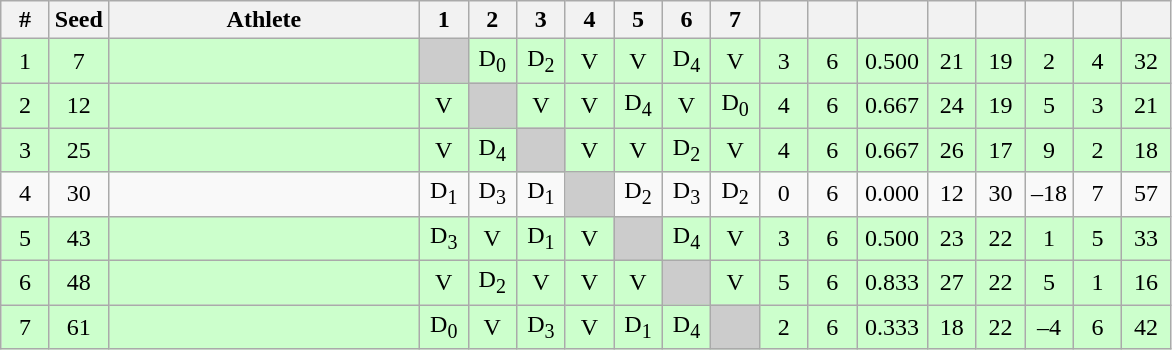<table class="wikitable" style="text-align:center">
<tr>
<th width="25">#</th>
<th width="25">Seed</th>
<th width="200">Athlete</th>
<th width="25">1</th>
<th width="25">2</th>
<th width="25">3</th>
<th width="25">4</th>
<th width="25">5</th>
<th width="25">6</th>
<th width="25">7</th>
<th width="25"></th>
<th width="25"></th>
<th width="40"></th>
<th width="25"></th>
<th width="25"></th>
<th width="25"></th>
<th width="25"></th>
<th width="25"></th>
</tr>
<tr bgcolor="#ccffcc">
<td>1</td>
<td>7</td>
<td align=left></td>
<td bgcolor="#cccccc"></td>
<td>D<sub>0</sub></td>
<td>D<sub>2</sub></td>
<td>V</td>
<td>V</td>
<td>D<sub>4</sub></td>
<td>V</td>
<td>3</td>
<td>6</td>
<td>0.500</td>
<td>21</td>
<td>19</td>
<td>2</td>
<td>4</td>
<td>32</td>
</tr>
<tr bgcolor="#ccffcc">
<td>2</td>
<td>12</td>
<td align=left></td>
<td>V</td>
<td bgcolor="#cccccc"></td>
<td>V</td>
<td>V</td>
<td>D<sub>4</sub></td>
<td>V</td>
<td>D<sub>0</sub></td>
<td>4</td>
<td>6</td>
<td>0.667</td>
<td>24</td>
<td>19</td>
<td>5</td>
<td>3</td>
<td>21</td>
</tr>
<tr bgcolor="#ccffcc">
<td>3</td>
<td>25</td>
<td align=left></td>
<td>V</td>
<td>D<sub>4</sub></td>
<td bgcolor="#cccccc"></td>
<td>V</td>
<td>V</td>
<td>D<sub>2</sub></td>
<td>V</td>
<td>4</td>
<td>6</td>
<td>0.667</td>
<td>26</td>
<td>17</td>
<td>9</td>
<td>2</td>
<td>18</td>
</tr>
<tr>
<td>4</td>
<td>30</td>
<td align=left></td>
<td>D<sub>1</sub></td>
<td>D<sub>3</sub></td>
<td>D<sub>1</sub></td>
<td bgcolor="#cccccc"></td>
<td>D<sub>2</sub></td>
<td>D<sub>3</sub></td>
<td>D<sub>2</sub></td>
<td>0</td>
<td>6</td>
<td>0.000</td>
<td>12</td>
<td>30</td>
<td>–18</td>
<td>7</td>
<td>57</td>
</tr>
<tr bgcolor="#ccffcc">
<td>5</td>
<td>43</td>
<td align=left></td>
<td>D<sub>3</sub></td>
<td>V</td>
<td>D<sub>1</sub></td>
<td>V</td>
<td bgcolor="#cccccc"></td>
<td>D<sub>4</sub></td>
<td>V</td>
<td>3</td>
<td>6</td>
<td>0.500</td>
<td>23</td>
<td>22</td>
<td>1</td>
<td>5</td>
<td>33</td>
</tr>
<tr bgcolor="#ccffcc">
<td>6</td>
<td>48</td>
<td align=left></td>
<td>V</td>
<td>D<sub>2</sub></td>
<td>V</td>
<td>V</td>
<td>V</td>
<td bgcolor="#cccccc"></td>
<td>V</td>
<td>5</td>
<td>6</td>
<td>0.833</td>
<td>27</td>
<td>22</td>
<td>5</td>
<td>1</td>
<td>16</td>
</tr>
<tr bgcolor="#ccffcc">
<td>7</td>
<td>61</td>
<td align=left></td>
<td>D<sub>0</sub></td>
<td>V</td>
<td>D<sub>3</sub></td>
<td>V</td>
<td>D<sub>1</sub></td>
<td>D<sub>4</sub></td>
<td bgcolor="#cccccc"></td>
<td>2</td>
<td>6</td>
<td>0.333</td>
<td>18</td>
<td>22</td>
<td>–4</td>
<td>6</td>
<td>42</td>
</tr>
</table>
